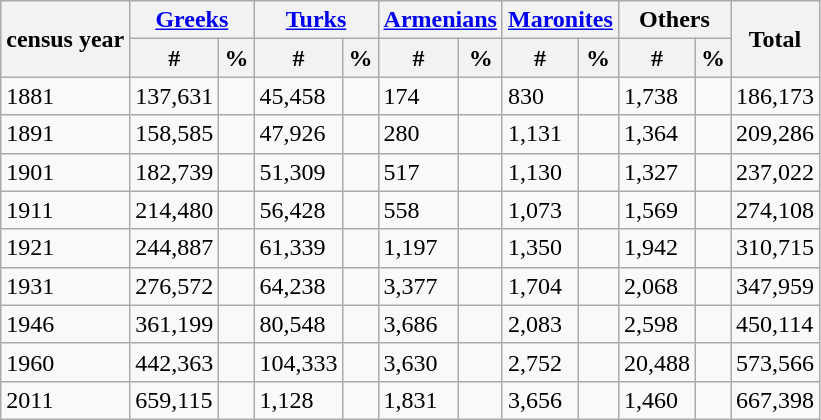<table class="wikitable">
<tr>
<th rowspan="2">census year</th>
<th colspan="2"><a href='#'>Greeks</a></th>
<th colspan="2"><a href='#'>Turks</a></th>
<th colspan="2"><a href='#'>Armenians</a></th>
<th colspan="2"><a href='#'>Maronites</a></th>
<th colspan="2">Others</th>
<th rowspan="2">Total</th>
</tr>
<tr>
<th>#</th>
<th>%</th>
<th>#</th>
<th>%</th>
<th>#</th>
<th>%</th>
<th>#</th>
<th>%</th>
<th>#</th>
<th>%</th>
</tr>
<tr>
<td>1881</td>
<td>137,631</td>
<td></td>
<td>45,458</td>
<td></td>
<td>174</td>
<td></td>
<td>830</td>
<td></td>
<td>1,738</td>
<td></td>
<td>186,173</td>
</tr>
<tr>
<td>1891</td>
<td>158,585</td>
<td></td>
<td>47,926</td>
<td></td>
<td>280</td>
<td></td>
<td>1,131</td>
<td></td>
<td>1,364</td>
<td></td>
<td>209,286</td>
</tr>
<tr>
<td>1901</td>
<td>182,739</td>
<td></td>
<td>51,309</td>
<td></td>
<td>517</td>
<td></td>
<td>1,130</td>
<td></td>
<td>1,327</td>
<td></td>
<td>237,022</td>
</tr>
<tr>
<td>1911</td>
<td>214,480</td>
<td></td>
<td>56,428</td>
<td></td>
<td>558</td>
<td></td>
<td>1,073</td>
<td></td>
<td>1,569</td>
<td></td>
<td>274,108</td>
</tr>
<tr>
<td>1921</td>
<td>244,887</td>
<td></td>
<td>61,339</td>
<td></td>
<td>1,197</td>
<td></td>
<td>1,350</td>
<td></td>
<td>1,942</td>
<td></td>
<td>310,715</td>
</tr>
<tr>
<td>1931</td>
<td>276,572</td>
<td></td>
<td>64,238</td>
<td></td>
<td>3,377</td>
<td></td>
<td>1,704</td>
<td></td>
<td>2,068</td>
<td></td>
<td>347,959</td>
</tr>
<tr>
<td>1946</td>
<td>361,199</td>
<td></td>
<td>80,548</td>
<td></td>
<td>3,686</td>
<td></td>
<td>2,083</td>
<td></td>
<td>2,598</td>
<td></td>
<td>450,114</td>
</tr>
<tr>
<td>1960</td>
<td>442,363</td>
<td></td>
<td>104,333</td>
<td></td>
<td>3,630</td>
<td></td>
<td>2,752</td>
<td></td>
<td>20,488</td>
<td></td>
<td>573,566</td>
</tr>
<tr>
<td>2011</td>
<td>659,115</td>
<td></td>
<td>1,128</td>
<td></td>
<td>1,831</td>
<td></td>
<td>3,656</td>
<td></td>
<td>1,460</td>
<td></td>
<td>667,398</td>
</tr>
</table>
